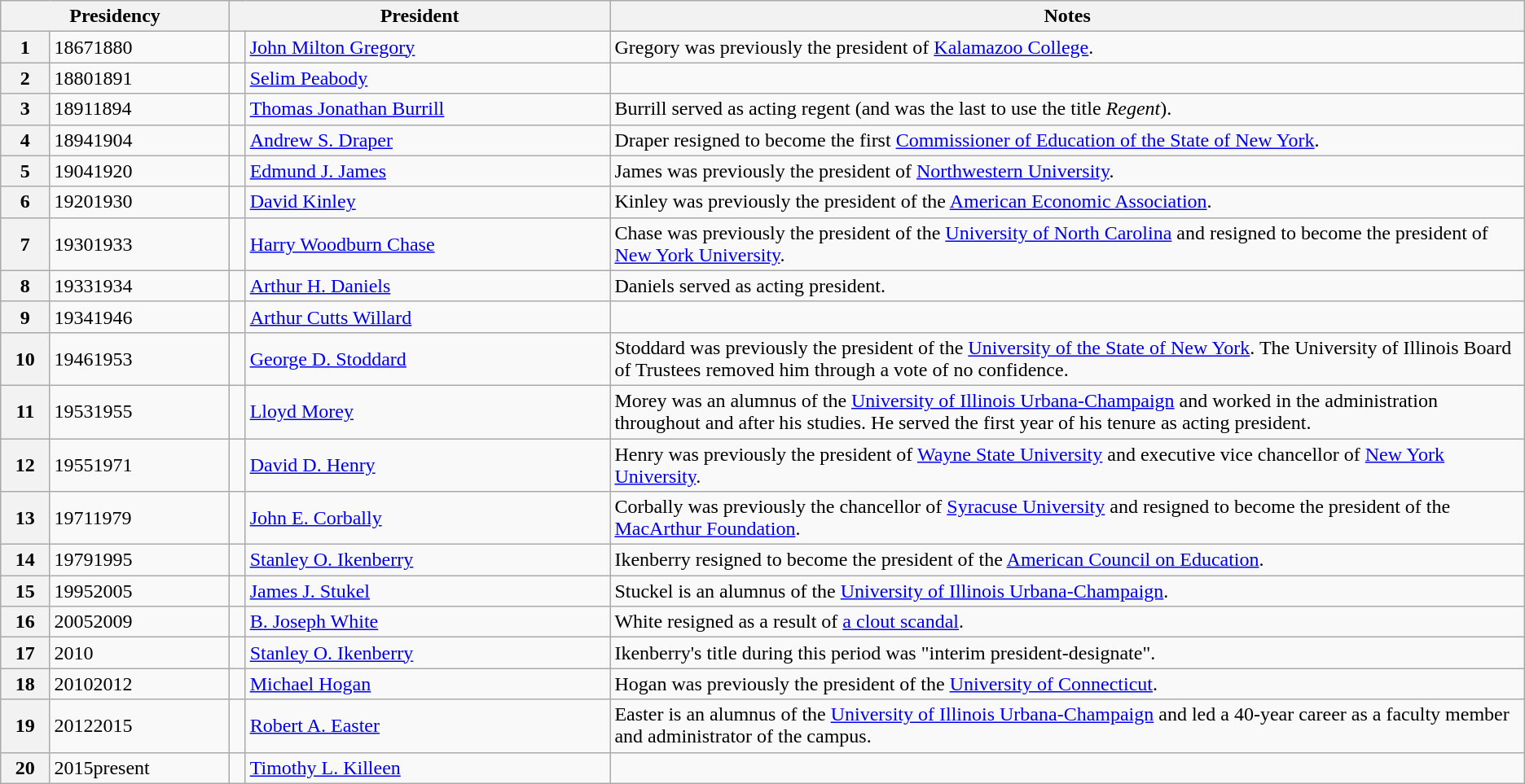<table class="wikitable sortable">
<tr>
<th colspan=2 scope="col" style="width: 15%">Presidency</th>
<th colspan=2 scope="col" style="width: 25%">President</th>
<th scope="col" class="unsortable" style="width: 60%">Notes</th>
</tr>
<tr>
<th scope="row">1</th>
<td>18671880</td>
<td data-sort-value="Gregory, John Milton"></td>
<td><a href='#'>John Milton Gregory</a></td>
<td>Gregory was previously the president of <a href='#'>Kalamazoo College</a>.</td>
</tr>
<tr>
<th scope="row">2</th>
<td>18801891</td>
<td data-sort-value="Peabody, Selim Hobart"></td>
<td><a href='#'>Selim Peabody</a></td>
<td></td>
</tr>
<tr>
<th scope="row">3</th>
<td>18911894</td>
<td data-sort-value="Burrill, Thomas Jonathan"></td>
<td><a href='#'>Thomas Jonathan Burrill</a></td>
<td>Burrill served as acting regent (and was the last to use the title <em>Regent</em>).</td>
</tr>
<tr>
<th scope="row">4</th>
<td>18941904</td>
<td data-sort-value="Draper, Andrew Sloan"></td>
<td><a href='#'>Andrew S. Draper</a></td>
<td>Draper resigned to become the first <a href='#'>Commissioner of Education of the State of New York</a>.</td>
</tr>
<tr>
<th scope="row">5</th>
<td>19041920</td>
<td data-sort-value="James, Edmund Janes"></td>
<td><a href='#'>Edmund J. James</a></td>
<td>James was previously the president of <a href='#'>Northwestern University</a>.</td>
</tr>
<tr>
<th scope="row">6</th>
<td>19201930</td>
<td data-sort-value="Kinley, David"></td>
<td><a href='#'>David Kinley</a></td>
<td>Kinley was previously the president of the <a href='#'>American Economic Association</a>.</td>
</tr>
<tr>
<th scope="row">7</th>
<td>19301933</td>
<td data-sort-value="Chase, Harry Woodburn"></td>
<td><a href='#'>Harry Woodburn Chase</a></td>
<td>Chase was previously the president of the <a href='#'>University of North Carolina</a> and resigned to become the president of <a href='#'>New York University</a>.</td>
</tr>
<tr>
<th scope="row">8</th>
<td>19331934</td>
<td data-sort-value="Daniels, Arthur H."></td>
<td><a href='#'>Arthur H. Daniels</a></td>
<td>Daniels served as acting president.</td>
</tr>
<tr>
<th scope="row">9</th>
<td>19341946</td>
<td data-sort-value="Willard, Arthur Cutts"></td>
<td><a href='#'>Arthur Cutts Willard</a></td>
<td></td>
</tr>
<tr>
<th scope="row">10</th>
<td>19461953</td>
<td data-sort-value="Stoddard, George Dinsmore"></td>
<td><a href='#'>George D. Stoddard</a></td>
<td>Stoddard was previously the president of the <a href='#'>University of the State of New York</a>. The University of Illinois Board of Trustees removed him through a vote of no confidence.</td>
</tr>
<tr>
<th scope="row">11</th>
<td>19531955</td>
<td data-sort-value="Morey, Lloyd"></td>
<td><a href='#'>Lloyd Morey</a></td>
<td>Morey was an alumnus of the <a href='#'>University of Illinois Urbana-Champaign</a> and worked in the administration throughout and after his studies. He served the first year of his tenure as acting president.</td>
</tr>
<tr>
<th scope="row">12</th>
<td>19551971</td>
<td data-sort-value="Henry, David Dodds"></td>
<td><a href='#'>David D. Henry</a></td>
<td>Henry was previously the president of <a href='#'>Wayne State University</a> and executive vice chancellor of <a href='#'>New York University</a>.</td>
</tr>
<tr>
<th scope="row">13</th>
<td>19711979</td>
<td data-sort-value="Corbally, John Edward"></td>
<td><a href='#'>John E. Corbally</a></td>
<td>Corbally was previously the chancellor of <a href='#'>Syracuse University</a> and resigned to become the president of the <a href='#'>MacArthur Foundation</a>.</td>
</tr>
<tr>
<th scope="row">14</th>
<td>19791995</td>
<td data-sort-value="Ikenberry, Stanley O."></td>
<td><a href='#'>Stanley O. Ikenberry</a></td>
<td>Ikenberry resigned to become the president of the <a href='#'>American Council on Education</a>.</td>
</tr>
<tr>
<th scope="row">15</th>
<td>19952005</td>
<td data-sort-value="Stukel, James J."></td>
<td><a href='#'>James J. Stukel</a></td>
<td>Stuckel is an alumnus of the <a href='#'>University of Illinois Urbana-Champaign</a>.</td>
</tr>
<tr>
<th scope="row">16</th>
<td>20052009</td>
<td data-sort-value="White, Bernard Joseph"></td>
<td><a href='#'>B. Joseph White</a></td>
<td>White resigned as a result of <a href='#'>a clout scandal</a>.</td>
</tr>
<tr>
<th scope="row">17</th>
<td>2010</td>
<td data-sort-value="Ikenberry, Stanley O."></td>
<td><a href='#'>Stanley O. Ikenberry</a></td>
<td>Ikenberry's title during this period was "interim president-designate".</td>
</tr>
<tr>
<th scope="row">18</th>
<td>20102012</td>
<td data-sort-value="Hogan, Michael J."></td>
<td><a href='#'>Michael Hogan</a></td>
<td>Hogan was previously the president of the <a href='#'>University of Connecticut</a>.</td>
</tr>
<tr>
<th scope="row">19</th>
<td>20122015</td>
<td data-sort-value="Easter, Robert A."></td>
<td><a href='#'>Robert A. Easter</a></td>
<td>Easter is an alumnus of the <a href='#'>University of Illinois Urbana-Champaign</a> and led a 40-year career as a faculty member and administrator of the campus.</td>
</tr>
<tr>
<th scope="row">20</th>
<td>2015present</td>
<td data-sort-value="Killeen, Timothy Laurence"></td>
<td><a href='#'>Timothy L. Killeen</a></td>
<td></td>
</tr>
</table>
